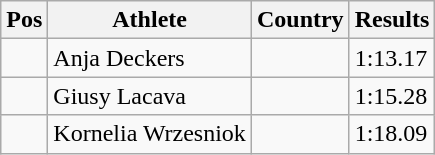<table class="wikitable">
<tr>
<th>Pos</th>
<th>Athlete</th>
<th>Country</th>
<th>Results</th>
</tr>
<tr>
<td align="center"></td>
<td>Anja Deckers</td>
<td></td>
<td>1:13.17</td>
</tr>
<tr>
<td align="center"></td>
<td>Giusy Lacava</td>
<td></td>
<td>1:15.28</td>
</tr>
<tr>
<td align="center"></td>
<td>Kornelia Wrzesniok</td>
<td></td>
<td>1:18.09</td>
</tr>
</table>
